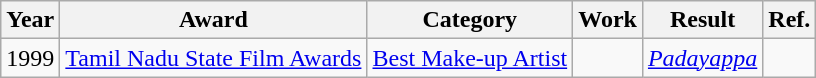<table class="wikitable sortable">
<tr>
<th>Year</th>
<th>Award</th>
<th>Category</th>
<th>Work</th>
<th>Result</th>
<th scope="col" class="unsortable">Ref.</th>
</tr>
<tr>
<td>1999</td>
<td><a href='#'>Tamil Nadu State Film Awards</a></td>
<td><a href='#'>Best Make-up Artist</a></td>
<td></td>
<td><em><a href='#'>Padayappa</a></em></td>
<td style="text-align:center;"></td>
</tr>
</table>
